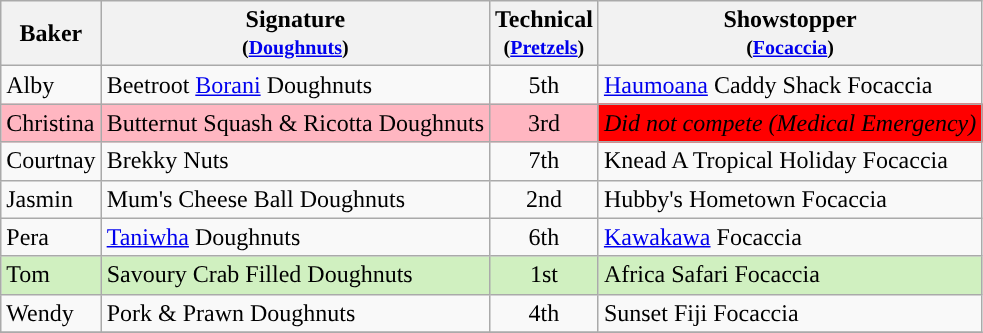<table class="wikitable" style="text-align:center;">
<tr>
<th>Baker</th>
<th>Signature<br><small>(<a href='#'>Doughnuts</a>)</small></th>
<th>Technical<br><small>(<a href='#'>Pretzels</a>)</small></th>
<th>Showstopper<br><small>(<a href='#'>Focaccia</a>)</small></th>
</tr>
<tr>
<td align="left">Alby</td>
<td align="left">Beetroot <a href='#'>Borani</a> Doughnuts</td>
<td>5th</td>
<td align="left"><a href='#'>Haumoana</a> Caddy Shack Focaccia</td>
</tr>
<tr style="background:lightpink;">
<td align="left">Christina</td>
<td align="left">Butternut Squash & Ricotta Doughnuts</td>
<td>3rd</td>
<td style="background:red; align="left"><em>Did not compete (Medical Emergency)</em></td>
</tr>
<tr>
<td align="left">Courtnay</td>
<td align="left">Brekky Nuts</td>
<td>7th</td>
<td align="left">Knead A Tropical Holiday Focaccia</td>
</tr>
<tr>
<td align="left">Jasmin</td>
<td align="left">Mum's Cheese Ball Doughnuts</td>
<td>2nd</td>
<td align="left">Hubby's Hometown Focaccia</td>
</tr>
<tr>
<td align="left">Pera</td>
<td align="left"><a href='#'>Taniwha</a> Doughnuts</td>
<td>6th</td>
<td align="left"><a href='#'>Kawakawa</a> Focaccia</td>
</tr>
<tr style="background:#d0f0c0;">
<td align="left">Tom</td>
<td align="left">Savoury Crab Filled Doughnuts</td>
<td>1st</td>
<td align="left">Africa Safari Focaccia</td>
</tr>
<tr>
<td align="left">Wendy</td>
<td align="left">Pork & Prawn Doughnuts</td>
<td>4th</td>
<td align="left">Sunset Fiji Focaccia</td>
</tr>
<tr>
</tr>
</table>
